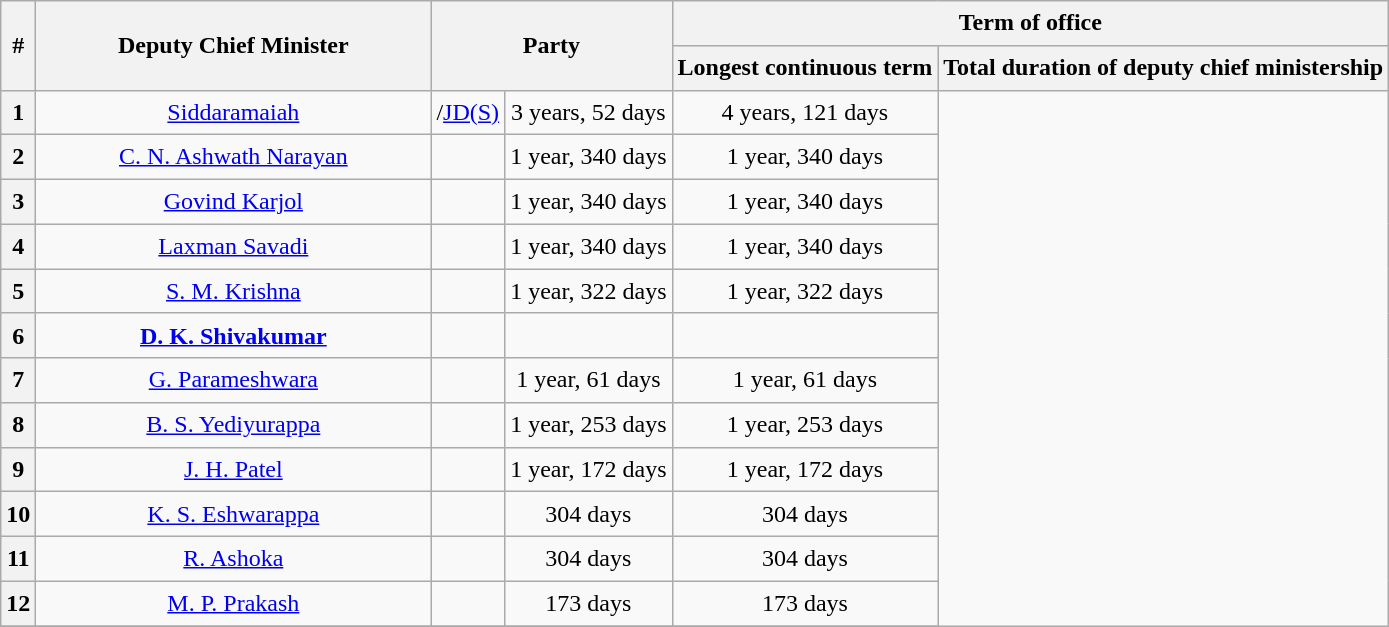<table class="wikitable sortable" style="line-height:1.4em; text-align:center">
<tr>
<th data-sort-type=number rowspan = "2">#</th>
<th rowspan="2" style="width:16em">Deputy Chief Minister</th>
<th rowspan="2" colspan=2 style="width:8em">Party</th>
<th colspan="2">Term of office</th>
</tr>
<tr>
<th>Longest continuous term</th>
<th>Total duration of deputy chief ministership</th>
</tr>
<tr>
<th data-sort-value="1">1</th>
<td><a href='#'>Siddaramaiah</a></td>
<td>/<a href='#'>JD(S)</a></td>
<td>3 years, 52 days</td>
<td>4 years, 121 days</td>
</tr>
<tr>
<th data-sort-value="2">2</th>
<td><a href='#'>C. N. Ashwath Narayan</a></td>
<td></td>
<td>1 year, 340 days</td>
<td>1 year, 340 days</td>
</tr>
<tr>
<th data-sort-value="3">3</th>
<td><a href='#'>Govind Karjol</a></td>
<td></td>
<td>1 year, 340 days</td>
<td>1 year, 340 days</td>
</tr>
<tr>
<th data-sort-value="4">4</th>
<td><a href='#'>Laxman Savadi</a></td>
<td></td>
<td>1 year, 340 days</td>
<td>1 year, 340 days</td>
</tr>
<tr>
<th data-sort-value="5">5</th>
<td><a href='#'>S. M. Krishna</a></td>
<td></td>
<td>1 year, 322 days</td>
<td>1 year, 322 days</td>
</tr>
<tr>
<th data-sort-value="6">6</th>
<td><strong><a href='#'>D. K. Shivakumar</a></strong></td>
<td></td>
<td><strong></strong></td>
<td><strong></strong></td>
</tr>
<tr>
<th data-sort-value="7">7</th>
<td><a href='#'>G. Parameshwara</a></td>
<td></td>
<td>1 year, 61 days</td>
<td>1 year, 61 days</td>
</tr>
<tr>
<th data-sort-value="8">8</th>
<td><a href='#'>B. S. Yediyurappa</a></td>
<td></td>
<td>1 year, 253 days</td>
<td>1 year, 253 days</td>
</tr>
<tr>
<th data-sort-value="9">9</th>
<td><a href='#'>J. H. Patel</a></td>
<td></td>
<td>1 year, 172 days</td>
<td>1 year, 172 days</td>
</tr>
<tr>
<th data-sort-value="10">10</th>
<td><a href='#'>K. S. Eshwarappa</a></td>
<td></td>
<td>304 days</td>
<td>304 days</td>
</tr>
<tr>
<th data-sort-value="11">11</th>
<td><a href='#'>R. Ashoka</a></td>
<td></td>
<td>304 days</td>
<td>304 days</td>
</tr>
<tr>
<th data-sort-value="12">12</th>
<td><a href='#'>M. P. Prakash</a></td>
<td></td>
<td>173 days</td>
<td>173 days</td>
</tr>
<tr>
</tr>
</table>
